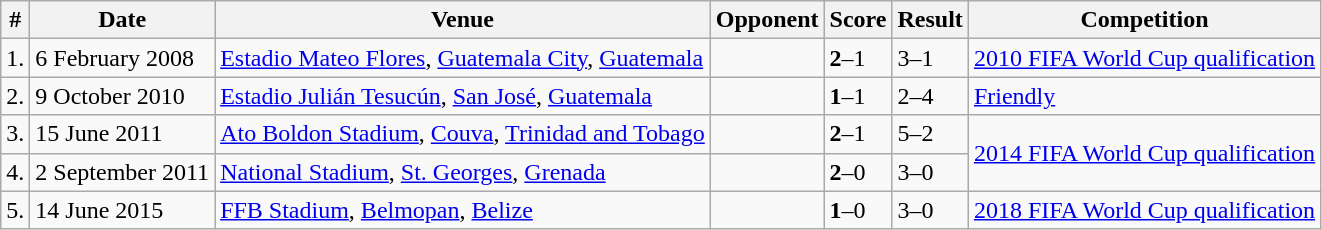<table class="wikitable">
<tr>
<th>#</th>
<th>Date</th>
<th>Venue</th>
<th>Opponent</th>
<th>Score</th>
<th>Result</th>
<th>Competition</th>
</tr>
<tr>
<td>1.</td>
<td>6 February 2008</td>
<td><a href='#'>Estadio Mateo Flores</a>, <a href='#'>Guatemala City</a>, <a href='#'>Guatemala</a></td>
<td></td>
<td><strong>2</strong>–1</td>
<td>3–1</td>
<td><a href='#'>2010 FIFA World Cup qualification</a></td>
</tr>
<tr>
<td>2.</td>
<td>9 October 2010</td>
<td><a href='#'>Estadio Julián Tesucún</a>, <a href='#'>San José</a>, <a href='#'>Guatemala</a></td>
<td></td>
<td><strong>1</strong>–1</td>
<td>2–4</td>
<td><a href='#'>Friendly</a></td>
</tr>
<tr>
<td>3.</td>
<td>15 June 2011</td>
<td><a href='#'>Ato Boldon Stadium</a>, <a href='#'>Couva</a>, <a href='#'>Trinidad and Tobago</a></td>
<td></td>
<td><strong>2</strong>–1</td>
<td>5–2</td>
<td rowspan=2><a href='#'>2014 FIFA World Cup qualification</a></td>
</tr>
<tr>
<td>4.</td>
<td>2 September 2011</td>
<td><a href='#'>National Stadium</a>, <a href='#'>St. Georges</a>, <a href='#'>Grenada</a></td>
<td></td>
<td><strong>2</strong>–0</td>
<td>3–0</td>
</tr>
<tr>
<td>5.</td>
<td>14 June 2015</td>
<td><a href='#'>FFB Stadium</a>, <a href='#'>Belmopan</a>, <a href='#'>Belize</a></td>
<td></td>
<td><strong>1</strong>–0</td>
<td>3–0</td>
<td><a href='#'>2018 FIFA World Cup qualification</a></td>
</tr>
</table>
